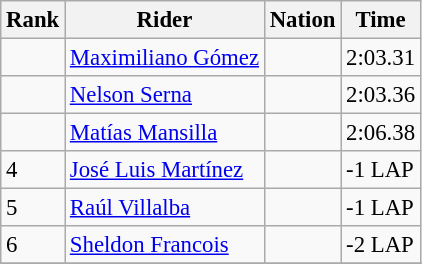<table class="wikitable sortable" style="font-size:95%" style="width:35em;" style="text-align:center">
<tr>
<th>Rank</th>
<th>Rider</th>
<th>Nation</th>
<th>Time</th>
</tr>
<tr>
<td></td>
<td align=left><a href='#'>Maximiliano Gómez</a><br></td>
<td align=left></td>
<td>2:03.31</td>
</tr>
<tr>
<td></td>
<td align=left><a href='#'>Nelson Serna</a><br></td>
<td align=left></td>
<td>2:03.36</td>
</tr>
<tr>
<td></td>
<td align=left><a href='#'>Matías Mansilla</a><br></td>
<td align=left></td>
<td>2:06.38</td>
</tr>
<tr>
<td>4</td>
<td align=left><a href='#'>José Luis Martínez</a><br></td>
<td align=left></td>
<td>-1 LAP</td>
</tr>
<tr>
<td>5</td>
<td align=left><a href='#'>Raúl Villalba</a><br></td>
<td align=left></td>
<td>-1 LAP</td>
</tr>
<tr>
<td>6</td>
<td align=left><a href='#'>Sheldon Francois</a><br></td>
<td align=left></td>
<td>-2 LAP</td>
</tr>
<tr>
</tr>
</table>
